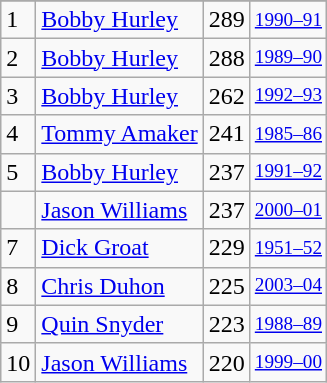<table class="wikitable">
<tr>
</tr>
<tr>
<td>1</td>
<td><a href='#'>Bobby Hurley</a></td>
<td>289</td>
<td style="font-size:80%;"><a href='#'>1990–91</a></td>
</tr>
<tr>
<td>2</td>
<td><a href='#'>Bobby Hurley</a></td>
<td>288</td>
<td style="font-size:80%;"><a href='#'>1989–90</a></td>
</tr>
<tr>
<td>3</td>
<td><a href='#'>Bobby Hurley</a></td>
<td>262</td>
<td style="font-size:80%;"><a href='#'>1992–93</a></td>
</tr>
<tr>
<td>4</td>
<td><a href='#'>Tommy Amaker</a></td>
<td>241</td>
<td style="font-size:80%;"><a href='#'>1985–86</a></td>
</tr>
<tr>
<td>5</td>
<td><a href='#'>Bobby Hurley</a></td>
<td>237</td>
<td style="font-size:80%;"><a href='#'>1991–92</a></td>
</tr>
<tr>
<td></td>
<td><a href='#'>Jason Williams</a></td>
<td>237</td>
<td style="font-size:80%;"><a href='#'>2000–01</a></td>
</tr>
<tr>
<td>7</td>
<td><a href='#'>Dick Groat</a></td>
<td>229</td>
<td style="font-size:80%;"><a href='#'>1951–52</a></td>
</tr>
<tr>
<td>8</td>
<td><a href='#'>Chris Duhon</a></td>
<td>225</td>
<td style="font-size:80%;"><a href='#'>2003–04</a></td>
</tr>
<tr>
<td>9</td>
<td><a href='#'>Quin Snyder</a></td>
<td>223</td>
<td style="font-size:80%;"><a href='#'>1988–89</a></td>
</tr>
<tr>
<td>10</td>
<td><a href='#'>Jason Williams</a></td>
<td>220</td>
<td style="font-size:80%;"><a href='#'>1999–00</a></td>
</tr>
</table>
